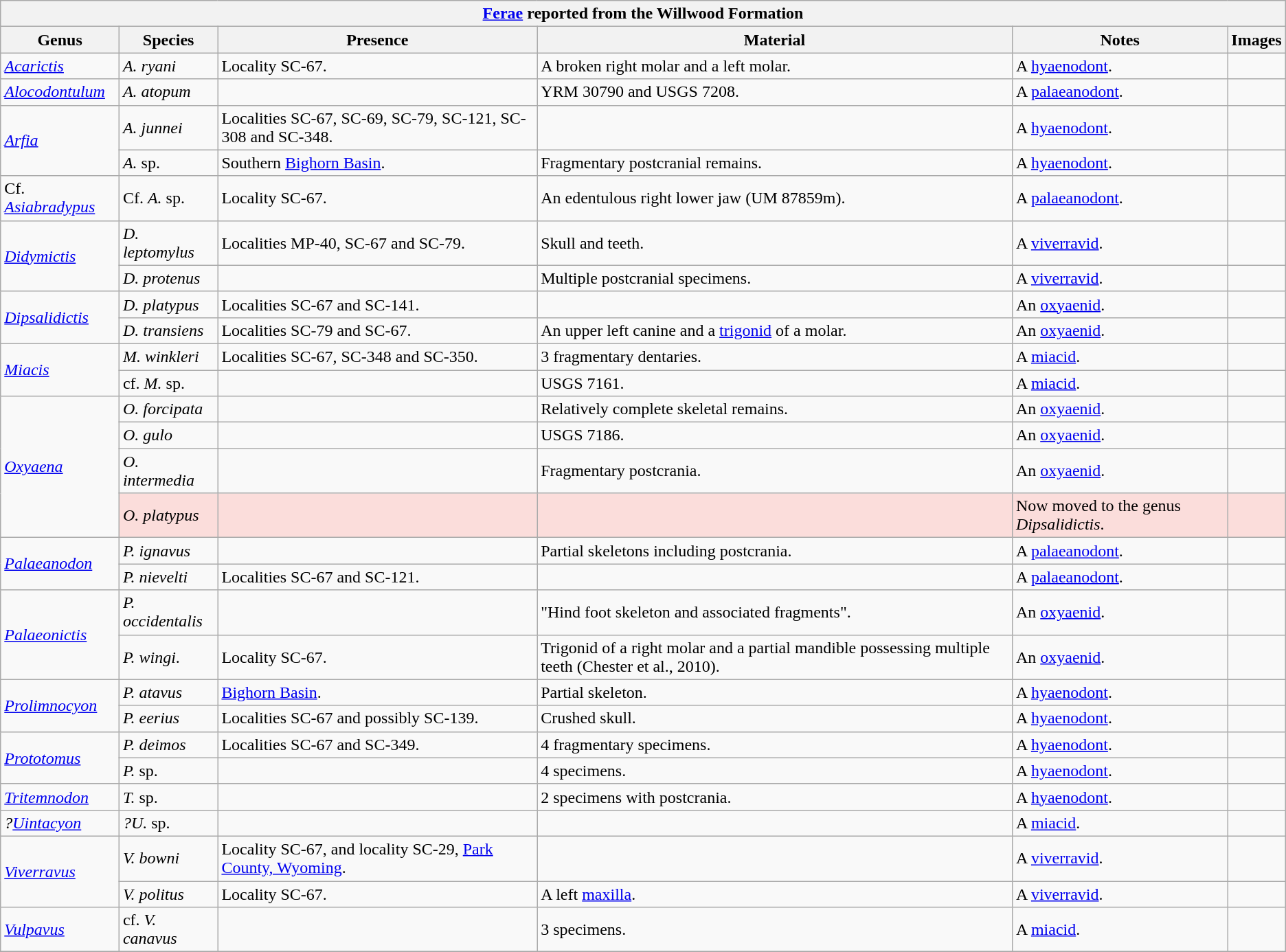<table class="wikitable" align="center">
<tr>
<th colspan="6" align="center"><strong><a href='#'>Ferae</a> reported from the Willwood Formation</strong></th>
</tr>
<tr>
<th>Genus</th>
<th>Species</th>
<th>Presence</th>
<th><strong>Material</strong></th>
<th>Notes</th>
<th>Images</th>
</tr>
<tr>
<td><em><a href='#'>Acarictis</a></em></td>
<td><em>A. ryani</em></td>
<td>Locality SC-67.</td>
<td>A broken right molar and a left molar.</td>
<td>A <a href='#'>hyaenodont</a>.</td>
<td></td>
</tr>
<tr>
<td><em><a href='#'>Alocodontulum</a></em></td>
<td><em>A. atopum</em></td>
<td></td>
<td>YRM 30790 and USGS 7208.</td>
<td>A <a href='#'>palaeanodont</a>.</td>
<td></td>
</tr>
<tr>
<td rowspan=2><em><a href='#'>Arfia</a></em></td>
<td><em>A. junnei</em></td>
<td>Localities SC-67, SC-69, SC-79, SC-121, SC-308 and SC-348.</td>
<td></td>
<td>A <a href='#'>hyaenodont</a>.</td>
<td></td>
</tr>
<tr>
<td><em>A.</em> sp.</td>
<td>Southern <a href='#'>Bighorn Basin</a>.</td>
<td>Fragmentary postcranial remains.</td>
<td>A <a href='#'>hyaenodont</a>.</td>
<td></td>
</tr>
<tr>
<td>Cf. <em><a href='#'>Asiabradypus</a></em></td>
<td>Cf. <em>A.</em> sp.</td>
<td>Locality SC-67.</td>
<td>An edentulous right lower jaw (UM 87859m).</td>
<td>A <a href='#'>palaeanodont</a>.</td>
<td></td>
</tr>
<tr>
<td rowspan=2><em><a href='#'>Didymictis</a></em></td>
<td><em>D. leptomylus</em></td>
<td>Localities MP-40, SC-67 and SC-79.</td>
<td>Skull and teeth.</td>
<td>A <a href='#'>viverravid</a>.</td>
<td></td>
</tr>
<tr>
<td><em>D. protenus</em></td>
<td></td>
<td>Multiple postcranial specimens.</td>
<td>A <a href='#'>viverravid</a>.</td>
<td></td>
</tr>
<tr>
<td rowspan=2><em><a href='#'>Dipsalidictis</a></em></td>
<td><em>D. platypus</em></td>
<td>Localities SC-67 and SC-141.</td>
<td></td>
<td>An <a href='#'>oxyaenid</a>.</td>
<td></td>
</tr>
<tr>
<td><em>D. transiens</em></td>
<td>Localities SC-79 and SC-67.</td>
<td>An upper left canine and a <a href='#'>trigonid</a> of a molar.</td>
<td>An <a href='#'>oxyaenid</a>.</td>
<td></td>
</tr>
<tr>
<td rowspan=2><em><a href='#'>Miacis</a></em></td>
<td><em>M. winkleri</em></td>
<td>Localities SC-67, SC-348 and SC-350.</td>
<td>3 fragmentary dentaries.</td>
<td>A <a href='#'>miacid</a>.</td>
<td></td>
</tr>
<tr>
<td>cf. <em>M.</em> sp.</td>
<td></td>
<td>USGS 7161.</td>
<td>A <a href='#'>miacid</a>.</td>
<td></td>
</tr>
<tr>
<td rowspan=4><em><a href='#'>Oxyaena</a></em></td>
<td><em>O. forcipata</em></td>
<td></td>
<td>Relatively complete skeletal remains.</td>
<td>An <a href='#'>oxyaenid</a>.</td>
<td></td>
</tr>
<tr>
<td><em>O. gulo</em></td>
<td></td>
<td>USGS 7186.</td>
<td>An <a href='#'>oxyaenid</a>.</td>
<td></td>
</tr>
<tr>
<td><em>O. intermedia</em></td>
<td></td>
<td>Fragmentary postcrania.</td>
<td>An <a href='#'>oxyaenid</a>.</td>
<td></td>
</tr>
<tr>
<td style="background:#fbdddb;"><em>O. platypus</em></td>
<td style="background:#fbdddb;"></td>
<td style="background:#fbdddb;"></td>
<td style="background:#fbdddb;">Now moved to the genus <em>Dipsalidictis</em>.</td>
<td style="background:#fbdddb;"></td>
</tr>
<tr>
<td rowspan=2><em><a href='#'>Palaeanodon</a></em></td>
<td><em>P. ignavus</em></td>
<td></td>
<td>Partial skeletons including postcrania.</td>
<td>A <a href='#'>palaeanodont</a>.</td>
<td></td>
</tr>
<tr>
<td><em>P. nievelti</em></td>
<td>Localities SC-67 and SC-121.</td>
<td></td>
<td>A <a href='#'>palaeanodont</a>.</td>
<td></td>
</tr>
<tr>
<td rowspan=2><em><a href='#'>Palaeonictis</a></em></td>
<td><em>P. occidentalis</em></td>
<td></td>
<td>"Hind foot skeleton and associated fragments".</td>
<td>An <a href='#'>oxyaenid</a>.</td>
<td></td>
</tr>
<tr>
<td><em>P. wingi</em>.</td>
<td>Locality SC-67.</td>
<td>Trigonid of a right molar and a partial mandible possessing multiple teeth (Chester et al., 2010).</td>
<td>An <a href='#'>oxyaenid</a>.</td>
<td></td>
</tr>
<tr>
<td rowspan=2><em><a href='#'>Prolimnocyon</a></em></td>
<td><em>P. atavus</em></td>
<td><a href='#'>Bighorn Basin</a>.</td>
<td>Partial skeleton.</td>
<td>A <a href='#'>hyaenodont</a>.</td>
<td></td>
</tr>
<tr>
<td><em>P. eerius</em></td>
<td>Localities SC-67 and possibly SC-139.</td>
<td>Crushed skull.</td>
<td>A <a href='#'>hyaenodont</a>.</td>
<td></td>
</tr>
<tr>
<td rowspan=2><em><a href='#'>Prototomus</a></em></td>
<td><em>P. deimos</em></td>
<td>Localities SC-67 and SC-349.</td>
<td>4 fragmentary specimens.</td>
<td>A <a href='#'>hyaenodont</a>.</td>
<td></td>
</tr>
<tr>
<td><em>P.</em> sp.</td>
<td></td>
<td>4 specimens.</td>
<td>A <a href='#'>hyaenodont</a>.</td>
<td></td>
</tr>
<tr>
<td><em><a href='#'>Tritemnodon</a></em></td>
<td><em>T.</em> sp.</td>
<td></td>
<td>2 specimens with postcrania.</td>
<td>A <a href='#'>hyaenodont</a>.</td>
<td></td>
</tr>
<tr>
<td><em>?<a href='#'>Uintacyon</a></em></td>
<td><em>?U.</em> sp.</td>
<td></td>
<td></td>
<td>A <a href='#'>miacid</a>.</td>
<td></td>
</tr>
<tr>
<td rowspan=2><em><a href='#'>Viverravus</a></em></td>
<td><em>V. bowni</em></td>
<td>Locality SC-67, and locality SC-29, <a href='#'>Park County, Wyoming</a>.</td>
<td></td>
<td>A <a href='#'>viverravid</a>.</td>
<td></td>
</tr>
<tr>
<td><em>V. politus</em></td>
<td>Locality SC-67.</td>
<td>A left <a href='#'>maxilla</a>.</td>
<td>A <a href='#'>viverravid</a>.</td>
<td></td>
</tr>
<tr>
<td><em><a href='#'>Vulpavus</a></em></td>
<td>cf. <em>V. canavus</em></td>
<td></td>
<td>3 specimens.</td>
<td>A <a href='#'>miacid</a>.</td>
<td></td>
</tr>
<tr>
</tr>
</table>
